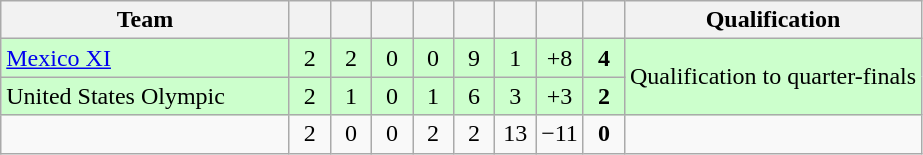<table class="wikitable" style="text-align:center;">
<tr>
<th width=185>Team</th>
<th width=20></th>
<th width=20></th>
<th width=20></th>
<th width=20></th>
<th width=20></th>
<th width=20></th>
<th width=20></th>
<th width=20></th>
<th>Qualification</th>
</tr>
<tr bgcolor="#ccffcc">
<td align="left"> <a href='#'>Mexico XI</a></td>
<td>2</td>
<td>2</td>
<td>0</td>
<td>0</td>
<td>9</td>
<td>1</td>
<td>+8</td>
<td><strong>4</strong></td>
<td rowspan="2">Qualification to quarter-finals</td>
</tr>
<tr bgcolor="#ccffcc">
<td align="left"> United States Olympic</td>
<td>2</td>
<td>1</td>
<td>0</td>
<td>1</td>
<td>6</td>
<td>3</td>
<td>+3</td>
<td><strong>2</strong></td>
</tr>
<tr>
<td align="left"></td>
<td>2</td>
<td>0</td>
<td>0</td>
<td>2</td>
<td>2</td>
<td>13</td>
<td>−11</td>
<td><strong>0</strong></td>
<td></td>
</tr>
</table>
